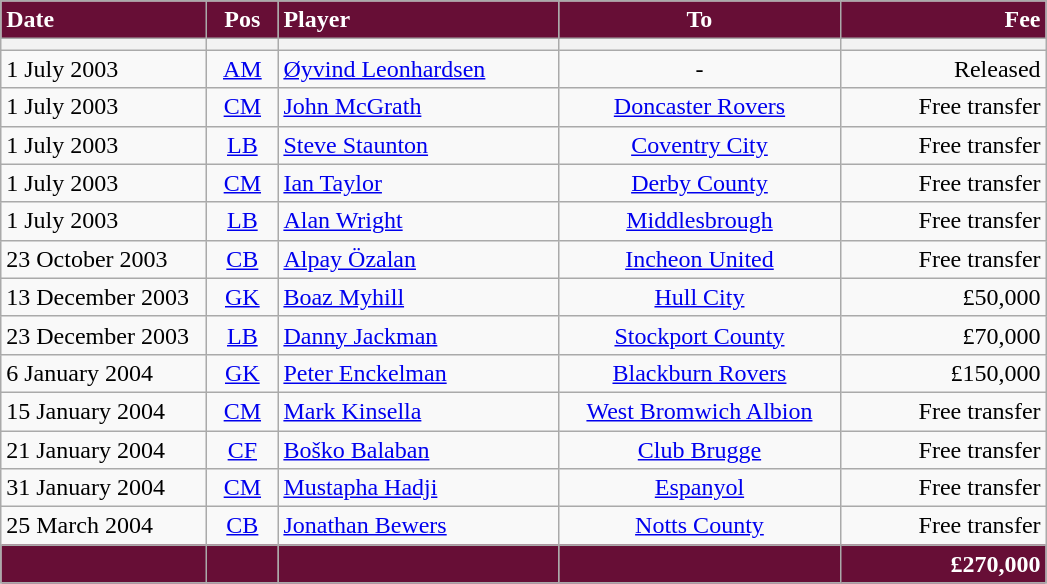<table class="wikitable">
<tr>
<th style="background:#670E36; color:#ffffff; text-align:left; width:130px">Date</th>
<th style="background:#670E36; color:#ffffff; text-align:center; width:40px">Pos</th>
<th style="background:#670E36; color:#ffffff; text-align:left; width:180px">Player</th>
<th style="background:#670E36; color:#ffffff; text-align:center; width:180px">To</th>
<th style="background:#670E36; color:#ffffff; text-align:right; width:130px">Fee</th>
</tr>
<tr>
<th></th>
<th></th>
<th></th>
<th></th>
<th></th>
</tr>
<tr>
<td>1 July 2003</td>
<td style="text-align:center;"><a href='#'>AM</a></td>
<td> <a href='#'>Øyvind Leonhardsen</a></td>
<td style="text-align:center;">-</td>
<td style="text-align:right;">Released</td>
</tr>
<tr>
<td>1 July 2003</td>
<td style="text-align:center;"><a href='#'>CM</a></td>
<td> <a href='#'>John McGrath</a></td>
<td style="text-align:center;"><a href='#'>Doncaster Rovers</a></td>
<td style="text-align:right;">Free transfer</td>
</tr>
<tr>
<td>1 July 2003</td>
<td style="text-align:center;"><a href='#'>LB</a></td>
<td> <a href='#'>Steve Staunton</a></td>
<td style="text-align:center;"><a href='#'>Coventry City</a></td>
<td style="text-align:right;">Free transfer</td>
</tr>
<tr>
<td>1 July 2003</td>
<td style="text-align:center;"><a href='#'>CM</a></td>
<td><a href='#'>Ian Taylor</a></td>
<td style="text-align:center;"><a href='#'>Derby County</a></td>
<td style="text-align:right;">Free transfer</td>
</tr>
<tr>
<td>1 July 2003</td>
<td style="text-align:center;"><a href='#'>LB</a></td>
<td><a href='#'>Alan Wright</a></td>
<td style="text-align:center;"><a href='#'>Middlesbrough</a></td>
<td style="text-align:right;">Free transfer</td>
</tr>
<tr>
<td>23 October 2003</td>
<td style="text-align:center;"><a href='#'>CB</a></td>
<td> <a href='#'>Alpay Özalan</a></td>
<td style="text-align:center;"> <a href='#'>Incheon United</a></td>
<td style="text-align:right;">Free transfer</td>
</tr>
<tr>
<td>13 December 2003</td>
<td style="text-align:center;"><a href='#'>GK</a></td>
<td> <a href='#'>Boaz Myhill</a></td>
<td style="text-align:center;"><a href='#'>Hull City</a></td>
<td style="text-align:right;">£50,000</td>
</tr>
<tr>
<td>23 December 2003</td>
<td style="text-align:center;"><a href='#'>LB</a></td>
<td><a href='#'>Danny Jackman</a></td>
<td style="text-align:center;"><a href='#'>Stockport County</a></td>
<td style="text-align:right;">£70,000</td>
</tr>
<tr>
<td>6 January 2004</td>
<td style="text-align:center;"><a href='#'>GK</a></td>
<td> <a href='#'>Peter Enckelman</a></td>
<td style="text-align:center;"><a href='#'>Blackburn Rovers</a></td>
<td style="text-align:right;">£150,000</td>
</tr>
<tr>
<td>15 January 2004</td>
<td style="text-align:center;"><a href='#'>CM</a></td>
<td> <a href='#'>Mark Kinsella</a></td>
<td style="text-align:center;"><a href='#'>West Bromwich Albion</a></td>
<td style="text-align:right;">Free transfer</td>
</tr>
<tr>
<td>21 January 2004</td>
<td style="text-align:center;"><a href='#'>CF</a></td>
<td> <a href='#'>Boško Balaban</a></td>
<td style="text-align:center;"> <a href='#'>Club Brugge</a></td>
<td style="text-align:right;">Free transfer</td>
</tr>
<tr>
<td>31 January 2004</td>
<td style="text-align:center;"><a href='#'>CM</a></td>
<td> <a href='#'>Mustapha Hadji</a></td>
<td style="text-align:center;"> <a href='#'>Espanyol</a></td>
<td style="text-align:right;">Free transfer</td>
</tr>
<tr>
<td>25 March 2004</td>
<td style="text-align:center;"><a href='#'>CB</a></td>
<td><a href='#'>Jonathan Bewers</a></td>
<td style="text-align:center;"><a href='#'>Notts County</a></td>
<td style="text-align:right;">Free transfer</td>
</tr>
<tr>
<th style="background:#670E36;"></th>
<th style="background:#670E36;"></th>
<th style="background:#670E36;"></th>
<th style="background:#670E36;"></th>
<th style="background:#670E36; color:#ffffff; text-align:right;"><strong>£270,000</strong></th>
</tr>
</table>
